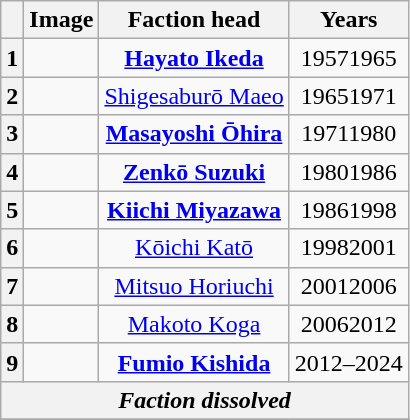<table class="wikitable" style="text-align:center">
<tr>
<th></th>
<th>Image</th>
<th>Faction head</th>
<th>Years</th>
</tr>
<tr>
<th><strong>1</strong></th>
<td></td>
<td><strong><a href='#'>Hayato Ikeda</a></strong></td>
<td>19571965</td>
</tr>
<tr>
<th><strong>2</strong></th>
<td></td>
<td><a href='#'>Shigesaburō Maeo</a></td>
<td>19651971</td>
</tr>
<tr>
<th><strong>3</strong></th>
<td></td>
<td><strong><a href='#'>Masayoshi Ōhira</a></strong></td>
<td>19711980</td>
</tr>
<tr>
<th><strong>4</strong></th>
<td></td>
<td><strong><a href='#'>Zenkō Suzuki</a></strong></td>
<td>19801986</td>
</tr>
<tr>
<th><strong>5</strong></th>
<td></td>
<td><strong><a href='#'>Kiichi Miyazawa</a></strong></td>
<td>19861998</td>
</tr>
<tr>
<th><strong>6</strong></th>
<td></td>
<td><a href='#'>Kōichi Katō</a></td>
<td>19982001</td>
</tr>
<tr>
<th><strong>7</strong></th>
<td></td>
<td><a href='#'>Mitsuo Horiuchi</a></td>
<td>20012006</td>
</tr>
<tr>
<th><strong>8</strong></th>
<td></td>
<td><a href='#'>Makoto Koga</a></td>
<td>20062012</td>
</tr>
<tr>
<th><strong>9</strong></th>
<td></td>
<td><strong><a href='#'>Fumio Kishida</a></strong></td>
<td>2012–2024</td>
</tr>
<tr>
<th colspan="4"><em>Faction dissolved</em></th>
</tr>
<tr>
</tr>
</table>
